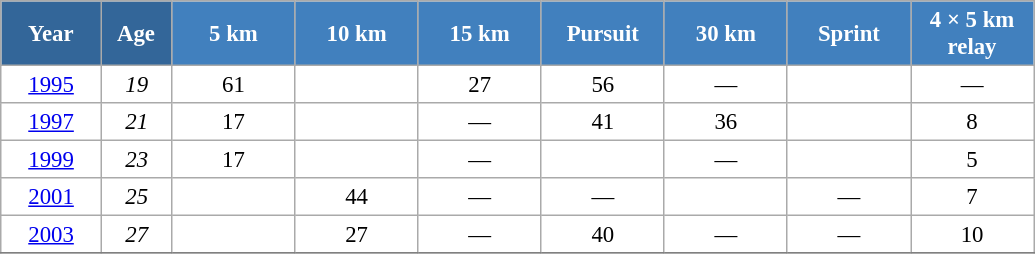<table class="wikitable" style="font-size:95%; text-align:center; border:grey solid 1px; border-collapse:collapse; background:#ffffff;">
<tr>
<th style="background-color:#369; color:white; width:60px;"> Year </th>
<th style="background-color:#369; color:white; width:40px;"> Age </th>
<th style="background-color:#4180be; color:white; width:75px;"> 5 km </th>
<th style="background-color:#4180be; color:white; width:75px;"> 10 km </th>
<th style="background-color:#4180be; color:white; width:75px;"> 15 km </th>
<th style="background-color:#4180be; color:white; width:75px;"> Pursuit </th>
<th style="background-color:#4180be; color:white; width:75px;"> 30 km </th>
<th style="background-color:#4180be; color:white; width:75px;"> Sprint </th>
<th style="background-color:#4180be; color:white; width:75px;"> 4 × 5 km <br> relay </th>
</tr>
<tr>
<td><a href='#'>1995</a></td>
<td><em>19</em></td>
<td>61</td>
<td></td>
<td>27</td>
<td>56</td>
<td>—</td>
<td></td>
<td>—</td>
</tr>
<tr>
<td><a href='#'>1997</a></td>
<td><em>21</em></td>
<td>17</td>
<td></td>
<td>—</td>
<td>41</td>
<td>36</td>
<td></td>
<td>8</td>
</tr>
<tr>
<td><a href='#'>1999</a></td>
<td><em>23</em></td>
<td>17</td>
<td></td>
<td>—</td>
<td></td>
<td>—</td>
<td></td>
<td>5</td>
</tr>
<tr>
<td><a href='#'>2001</a></td>
<td><em>25</em></td>
<td></td>
<td>44</td>
<td>—</td>
<td>—</td>
<td></td>
<td>—</td>
<td>7</td>
</tr>
<tr>
<td><a href='#'>2003</a></td>
<td><em>27</em></td>
<td></td>
<td>27</td>
<td>—</td>
<td>40</td>
<td>—</td>
<td>—</td>
<td>10</td>
</tr>
<tr>
</tr>
</table>
